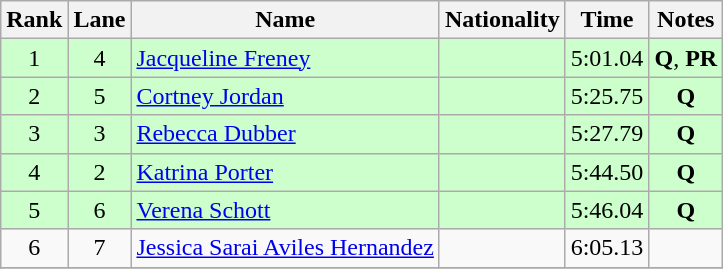<table class="wikitable">
<tr>
<th>Rank</th>
<th>Lane</th>
<th>Name</th>
<th>Nationality</th>
<th>Time</th>
<th>Notes</th>
</tr>
<tr bgcolor=ccffcc>
<td align=center>1</td>
<td align=center>4</td>
<td><a href='#'>Jacqueline Freney</a></td>
<td></td>
<td align=center>5:01.04</td>
<td align=center><strong>Q</strong>, <strong>PR</strong></td>
</tr>
<tr bgcolor=ccffcc>
<td align=center>2</td>
<td align=center>5</td>
<td><a href='#'>Cortney Jordan</a></td>
<td></td>
<td align=center>5:25.75</td>
<td align=center><strong>Q</strong></td>
</tr>
<tr bgcolor=ccffcc>
<td align=center>3</td>
<td align=center>3</td>
<td><a href='#'>Rebecca Dubber</a></td>
<td></td>
<td align=center>5:27.79</td>
<td align=center><strong>Q</strong></td>
</tr>
<tr bgcolor=ccffcc>
<td align=center>4</td>
<td align=center>2</td>
<td><a href='#'>Katrina Porter</a></td>
<td></td>
<td align=center>5:44.50</td>
<td align=center><strong>Q</strong></td>
</tr>
<tr bgcolor=ccffcc>
<td align=center>5</td>
<td align=center>6</td>
<td><a href='#'>Verena Schott</a></td>
<td></td>
<td align=center>5:46.04</td>
<td align=center><strong>Q</strong></td>
</tr>
<tr>
<td align=center>6</td>
<td align=center>7</td>
<td><a href='#'>Jessica Sarai Aviles Hernandez</a></td>
<td></td>
<td align=center>6:05.13</td>
<td align=center></td>
</tr>
<tr>
</tr>
</table>
